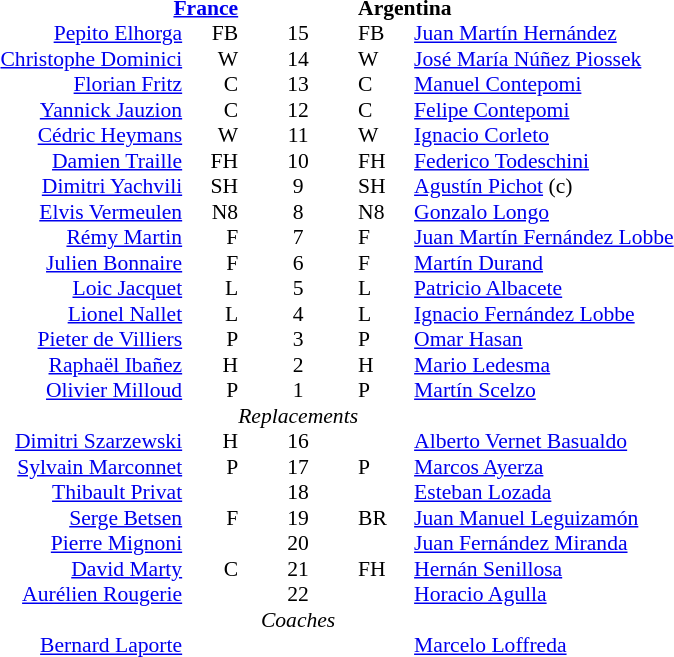<table width="100%" style="font-size: 90%; " cellspacing="0" cellpadding="0" align=center>
<tr>
<td width=41%; text-align=right></td>
<td width=3%; text-align:right></td>
<td width=4%; text-align:center></td>
<td width=3%; text-align:left></td>
<td width=49%; text-align:left></td>
</tr>
<tr>
<td colspan=2; align=right><strong><a href='#'>France</a></strong></td>
<td></td>
<td colspan=2;><strong>Argentina</strong></td>
</tr>
<tr>
<td align=right><a href='#'>Pepito Elhorga</a></td>
<td align=right>FB</td>
<td align=center>15</td>
<td>FB</td>
<td><a href='#'>Juan Martín Hernández</a></td>
</tr>
<tr>
<td align=right><a href='#'>Christophe Dominici</a></td>
<td align=right>W</td>
<td align=center>14</td>
<td>W</td>
<td><a href='#'>José María Núñez Piossek</a></td>
</tr>
<tr>
<td align=right><a href='#'>Florian Fritz</a></td>
<td align=right>C</td>
<td align=center>13</td>
<td>C</td>
<td><a href='#'>Manuel Contepomi</a></td>
</tr>
<tr>
<td align=right><a href='#'>Yannick Jauzion</a></td>
<td align=right>C</td>
<td align=center>12</td>
<td>C</td>
<td><a href='#'>Felipe Contepomi</a></td>
</tr>
<tr>
<td align=right><a href='#'>Cédric Heymans</a></td>
<td align=right>W</td>
<td align=center>11</td>
<td>W</td>
<td><a href='#'>Ignacio Corleto</a></td>
</tr>
<tr>
<td align=right><a href='#'>Damien Traille</a></td>
<td align=right>FH</td>
<td align=center>10</td>
<td>FH</td>
<td><a href='#'>Federico Todeschini</a></td>
</tr>
<tr>
<td align=right><a href='#'>Dimitri Yachvili</a></td>
<td align=right>SH</td>
<td align=center>9</td>
<td>SH</td>
<td><a href='#'>Agustín Pichot</a> (c)</td>
</tr>
<tr>
<td align=right><a href='#'>Elvis Vermeulen</a></td>
<td align=right>N8</td>
<td align=center>8</td>
<td>N8</td>
<td><a href='#'>Gonzalo Longo</a></td>
</tr>
<tr>
<td align=right><a href='#'>Rémy Martin</a></td>
<td align=right>F</td>
<td align=center>7</td>
<td>F</td>
<td><a href='#'>Juan Martín Fernández Lobbe</a></td>
</tr>
<tr>
<td align=right><a href='#'>Julien Bonnaire</a></td>
<td align=right>F</td>
<td align=center>6</td>
<td>F</td>
<td><a href='#'>Martín Durand</a></td>
</tr>
<tr>
<td align=right><a href='#'>Loic Jacquet</a></td>
<td align=right>L</td>
<td align=center>5</td>
<td>L</td>
<td><a href='#'>Patricio Albacete</a></td>
</tr>
<tr>
<td align=right><a href='#'>Lionel Nallet</a></td>
<td align=right>L</td>
<td align=center>4</td>
<td>L</td>
<td><a href='#'>Ignacio Fernández Lobbe</a></td>
</tr>
<tr>
<td align=right><a href='#'>Pieter de Villiers</a></td>
<td align=right>P</td>
<td align=center>3</td>
<td>P</td>
<td><a href='#'>Omar Hasan</a></td>
</tr>
<tr>
<td align=right><a href='#'>Raphaël Ibañez</a></td>
<td align=right>H</td>
<td align=center>2</td>
<td>H</td>
<td><a href='#'>Mario Ledesma</a></td>
</tr>
<tr>
<td align=right><a href='#'>Olivier Milloud</a></td>
<td align=right>P</td>
<td align=center>1</td>
<td>P</td>
<td><a href='#'>Martín Scelzo</a></td>
</tr>
<tr>
<td></td>
<td></td>
<td align=center><em>Replacements</em></td>
<td></td>
<td></td>
</tr>
<tr>
<td align=right> <a href='#'>Dimitri Szarzewski</a></td>
<td align=right>H</td>
<td align=center>16</td>
<td></td>
<td><a href='#'>Alberto Vernet Basualdo</a></td>
</tr>
<tr>
<td align=right> <a href='#'>Sylvain Marconnet</a></td>
<td align=right>P</td>
<td align=center>17</td>
<td>P</td>
<td><a href='#'>Marcos Ayerza</a> </td>
</tr>
<tr>
<td align=right><a href='#'>Thibault Privat</a></td>
<td align=right></td>
<td align=center>18</td>
<td></td>
<td><a href='#'>Esteban Lozada</a></td>
</tr>
<tr>
<td align=right> <a href='#'>Serge Betsen</a></td>
<td align=right>F</td>
<td align=center>19</td>
<td>BR</td>
<td><a href='#'>Juan Manuel Leguizamón</a> </td>
</tr>
<tr>
<td align=right><a href='#'>Pierre Mignoni</a></td>
<td align=right></td>
<td align=center>20</td>
<td></td>
<td><a href='#'>Juan Fernández Miranda</a></td>
</tr>
<tr>
<td align=right> <a href='#'>David Marty</a></td>
<td align=right>C</td>
<td align=center>21</td>
<td>FH</td>
<td><a href='#'>Hernán Senillosa</a> </td>
</tr>
<tr>
<td align=right><a href='#'>Aurélien Rougerie</a></td>
<td align=right></td>
<td align=center>22</td>
<td></td>
<td><a href='#'>Horacio Agulla</a></td>
</tr>
<tr>
<td></td>
<td></td>
<td align=center><em>Coaches</em></td>
<td></td>
<td></td>
</tr>
<tr>
<td align=right> <a href='#'>Bernard Laporte</a></td>
<td></td>
<td></td>
<td></td>
<td><a href='#'>Marcelo Loffreda</a> </td>
</tr>
</table>
